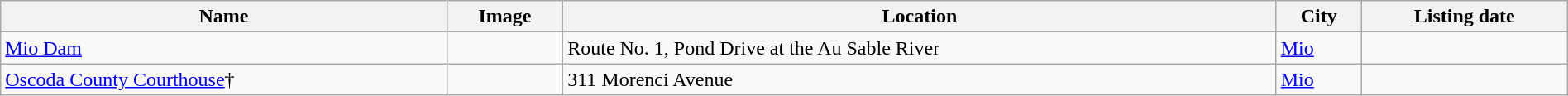<table class="wikitable sortable" style="width:100%">
<tr>
<th>Name</th>
<th>Image</th>
<th>Location</th>
<th>City</th>
<th>Listing date</th>
</tr>
<tr>
<td><a href='#'>Mio Dam</a></td>
<td></td>
<td>Route No. 1, Pond Drive at the Au Sable River</td>
<td><a href='#'>Mio</a></td>
<td></td>
</tr>
<tr>
<td><a href='#'>Oscoda County Courthouse</a>†</td>
<td></td>
<td>311 Morenci Avenue</td>
<td><a href='#'>Mio</a></td>
<td></td>
</tr>
</table>
